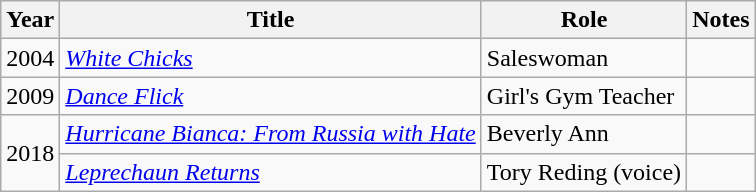<table class="wikitable sortable">
<tr>
<th>Year</th>
<th>Title</th>
<th>Role</th>
<th class="unsortable">Notes</th>
</tr>
<tr>
<td>2004</td>
<td><em><a href='#'>White Chicks</a></em></td>
<td>Saleswoman</td>
<td></td>
</tr>
<tr>
<td>2009</td>
<td><em><a href='#'>Dance Flick</a></em></td>
<td>Girl's Gym Teacher</td>
<td></td>
</tr>
<tr>
<td rowspan="2">2018</td>
<td><em><a href='#'>Hurricane Bianca: From Russia with Hate</a></em></td>
<td>Beverly Ann</td>
<td></td>
</tr>
<tr>
<td><em><a href='#'>Leprechaun Returns</a></em></td>
<td>Tory Reding (voice)</td>
<td></td>
</tr>
</table>
